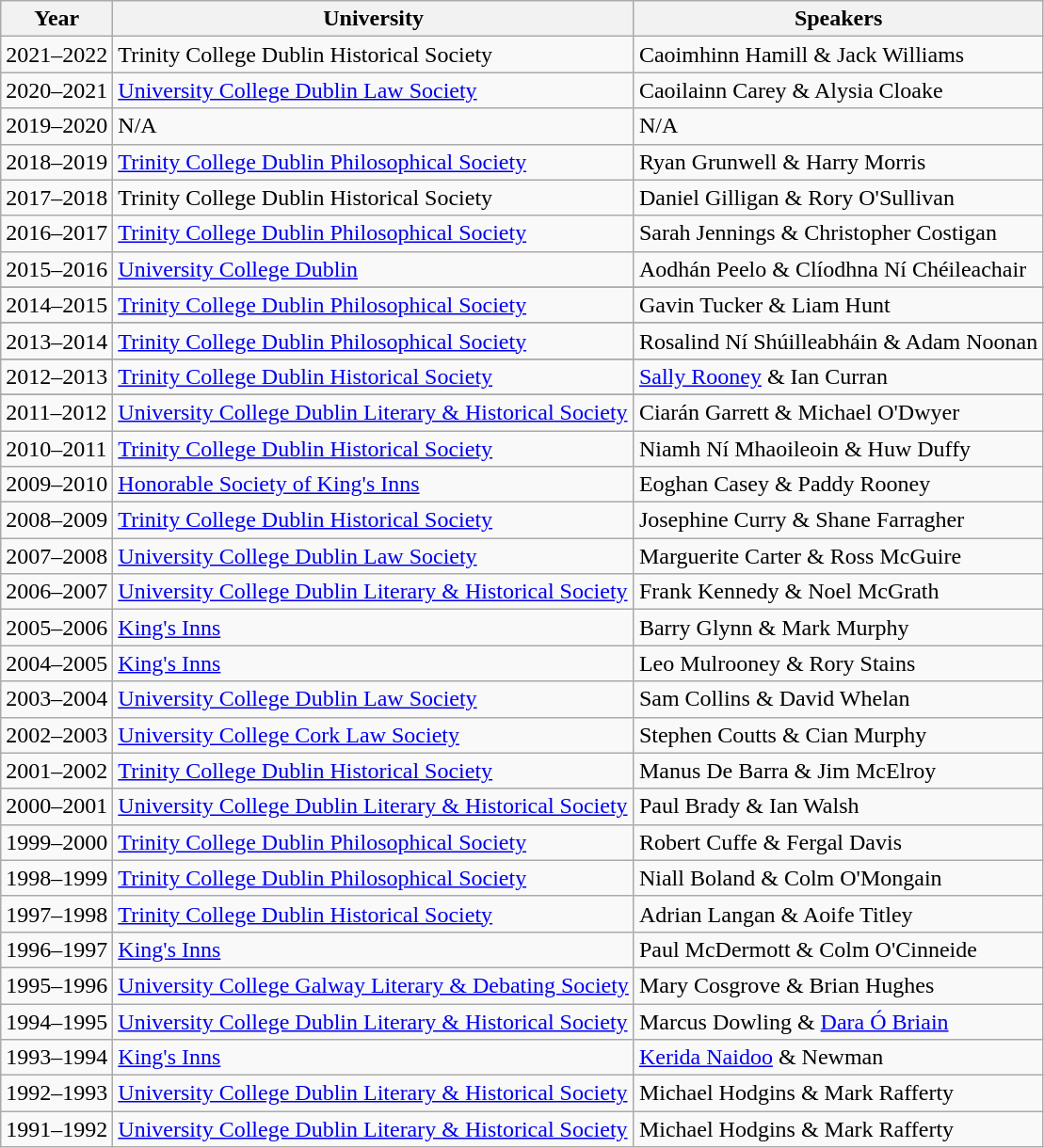<table class="wikitable sortable">
<tr>
<th>Year</th>
<th>University</th>
<th>Speakers</th>
</tr>
<tr>
<td>2021–2022</td>
<td>Trinity College Dublin Historical Society</td>
<td>Caoimhinn Hamill & Jack Williams</td>
</tr>
<tr>
<td>2020–2021</td>
<td><a href='#'>University College Dublin Law Society</a></td>
<td>Caoilainn Carey & Alysia Cloake</td>
</tr>
<tr>
<td>2019–2020</td>
<td>N/A</td>
<td>N/A</td>
</tr>
<tr>
<td>2018–2019</td>
<td><a href='#'>Trinity College Dublin Philosophical Society</a></td>
<td>Ryan Grunwell & Harry Morris</td>
</tr>
<tr>
<td>2017–2018</td>
<td>Trinity College Dublin Historical Society</td>
<td>Daniel Gilligan & Rory O'Sullivan</td>
</tr>
<tr>
<td>2016–2017</td>
<td><a href='#'>Trinity College Dublin Philosophical Society</a></td>
<td>Sarah Jennings & Christopher Costigan</td>
</tr>
<tr>
<td>2015–2016</td>
<td><a href='#'>University College Dublin</a></td>
<td>Aodhán Peelo & Clíodhna Ní Chéileachair</td>
</tr>
<tr>
</tr>
<tr>
<td>2014–2015</td>
<td><a href='#'>Trinity College Dublin Philosophical Society</a></td>
<td>Gavin Tucker & Liam Hunt</td>
</tr>
<tr>
</tr>
<tr>
<td>2013–2014</td>
<td><a href='#'>Trinity College Dublin Philosophical Society</a></td>
<td>Rosalind Ní Shúilleabháin & Adam Noonan</td>
</tr>
<tr>
</tr>
<tr>
<td>2012–2013</td>
<td><a href='#'>Trinity College Dublin Historical Society</a></td>
<td><a href='#'>Sally Rooney</a> & Ian Curran</td>
</tr>
<tr>
</tr>
<tr>
<td>2011–2012</td>
<td><a href='#'>University College Dublin Literary & Historical Society</a></td>
<td>Ciarán Garrett & Michael O'Dwyer</td>
</tr>
<tr>
<td>2010–2011</td>
<td><a href='#'>Trinity College Dublin Historical Society</a></td>
<td>Niamh Ní Mhaoileoin & Huw Duffy</td>
</tr>
<tr>
<td>2009–2010</td>
<td><a href='#'>Honorable Society of King's Inns</a></td>
<td>Eoghan Casey & Paddy Rooney</td>
</tr>
<tr>
<td>2008–2009</td>
<td><a href='#'>Trinity College Dublin Historical Society</a></td>
<td>Josephine Curry & Shane Farragher</td>
</tr>
<tr>
<td>2007–2008</td>
<td><a href='#'>University College Dublin Law Society</a></td>
<td>Marguerite Carter & Ross McGuire</td>
</tr>
<tr>
<td>2006–2007</td>
<td><a href='#'>University College Dublin Literary & Historical Society</a></td>
<td>Frank Kennedy & Noel McGrath</td>
</tr>
<tr>
<td>2005–2006</td>
<td><a href='#'>King's Inns</a></td>
<td>Barry Glynn & Mark Murphy</td>
</tr>
<tr>
<td>2004–2005</td>
<td><a href='#'>King's Inns</a></td>
<td>Leo Mulrooney & Rory Stains</td>
</tr>
<tr>
<td>2003–2004</td>
<td><a href='#'>University College Dublin Law Society</a></td>
<td>Sam Collins & David Whelan</td>
</tr>
<tr>
<td>2002–2003</td>
<td><a href='#'>University College Cork Law Society</a></td>
<td>Stephen Coutts & Cian Murphy</td>
</tr>
<tr>
<td>2001–2002</td>
<td><a href='#'>Trinity College Dublin Historical Society</a></td>
<td>Manus De Barra & Jim McElroy</td>
</tr>
<tr>
<td>2000–2001</td>
<td><a href='#'>University College Dublin Literary & Historical Society</a></td>
<td>Paul Brady & Ian Walsh</td>
</tr>
<tr>
<td>1999–2000</td>
<td><a href='#'>Trinity College Dublin Philosophical Society</a></td>
<td>Robert Cuffe & Fergal Davis</td>
</tr>
<tr>
<td>1998–1999</td>
<td><a href='#'>Trinity College Dublin Philosophical Society</a></td>
<td>Niall Boland & Colm O'Mongain</td>
</tr>
<tr>
<td>1997–1998</td>
<td><a href='#'>Trinity College Dublin Historical Society</a></td>
<td>Adrian Langan & Aoife Titley</td>
</tr>
<tr>
<td>1996–1997</td>
<td><a href='#'>King's Inns</a></td>
<td>Paul McDermott & Colm O'Cinneide</td>
</tr>
<tr>
<td>1995–1996</td>
<td><a href='#'>University College Galway Literary & Debating Society</a></td>
<td>Mary Cosgrove & Brian Hughes</td>
</tr>
<tr>
<td>1994–1995</td>
<td><a href='#'>University College Dublin Literary & Historical Society</a></td>
<td>Marcus Dowling & <a href='#'>Dara Ó Briain</a></td>
</tr>
<tr>
<td>1993–1994</td>
<td><a href='#'>King's Inns</a></td>
<td><a href='#'>Kerida Naidoo</a> & Newman</td>
</tr>
<tr>
<td>1992–1993</td>
<td><a href='#'>University College Dublin Literary & Historical Society</a></td>
<td>Michael Hodgins & Mark Rafferty</td>
</tr>
<tr>
<td>1991–1992</td>
<td><a href='#'>University College Dublin Literary & Historical Society</a></td>
<td>Michael Hodgins & Mark Rafferty</td>
</tr>
</table>
